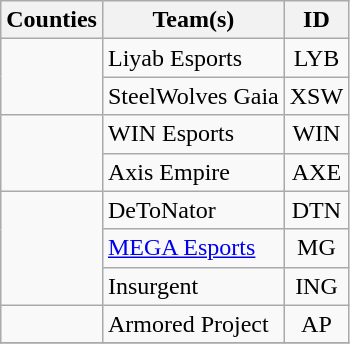<table class="wikitable">
<tr>
<th>Counties</th>
<th>Team(s)</th>
<th>ID</th>
</tr>
<tr>
<td style="text-align:left"   rowspan="2"></td>
<td style="text-align:left"> Liyab Esports</td>
<td style="text-align:center">LYB</td>
</tr>
<tr>
<td style="text-align:left"> SteelWolves Gaia</td>
<td style="text-align:center">XSW</td>
</tr>
<tr>
<td style="text-align:left"   rowspan="2"></td>
<td style="text-align:left"> WIN Esports</td>
<td style="text-align:center">WIN</td>
</tr>
<tr>
<td style="text-align:left"> Axis Empire </td>
<td style="text-align:center">AXE</td>
</tr>
<tr>
<td style="text-align:left"   rowspan="3"></td>
<td style="text-align:left"> DeToNator</td>
<td style="text-align:center">DTN</td>
</tr>
<tr>
<td style="text-align:left"> <a href='#'>MEGA Esports</a></td>
<td style="text-align:center">MG</td>
</tr>
<tr>
<td style="text-align:left"> Insurgent</td>
<td style="text-align:center">ING</td>
</tr>
<tr>
<td></td>
<td style="text-align:left"> Armored Project </td>
<td style="text-align:center">AP</td>
</tr>
<tr>
</tr>
</table>
